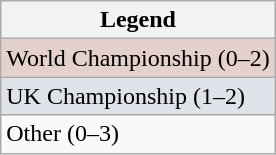<table class="wikitable">
<tr>
<th>Legend</th>
</tr>
<tr bgcolor="#e5d1cb">
<td>World Championship (0–2)</td>
</tr>
<tr bgcolor="dfe2e9">
<td>UK Championship (1–2)</td>
</tr>
<tr bgcolor=>
<td>Other (0–3)</td>
</tr>
</table>
